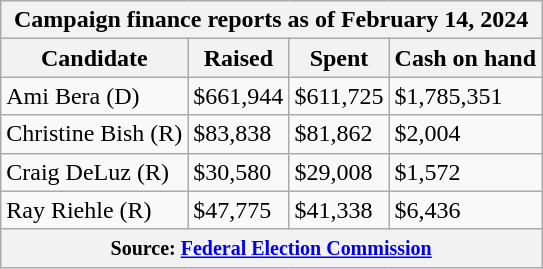<table class="wikitable sortable">
<tr>
<th colspan=4>Campaign finance reports as of February 14, 2024</th>
</tr>
<tr style="text-align:center;">
<th>Candidate</th>
<th>Raised</th>
<th>Spent</th>
<th>Cash on hand</th>
</tr>
<tr>
<td>Ami Bera (D)</td>
<td>$661,944</td>
<td>$611,725</td>
<td>$1,785,351</td>
</tr>
<tr>
<td>Christine Bish (R)</td>
<td>$83,838</td>
<td>$81,862</td>
<td>$2,004</td>
</tr>
<tr>
<td>Craig DeLuz (R)</td>
<td>$30,580</td>
<td>$29,008</td>
<td>$1,572</td>
</tr>
<tr>
<td>Ray Riehle (R)</td>
<td>$47,775</td>
<td>$41,338</td>
<td>$6,436</td>
</tr>
<tr>
<th colspan="4"><small>Source: <a href='#'>Federal Election Commission</a></small></th>
</tr>
</table>
